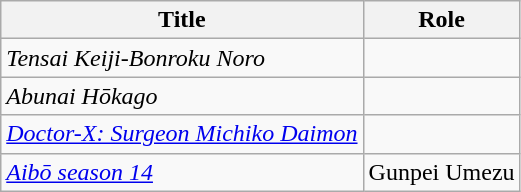<table class="wikitable">
<tr>
<th>Title</th>
<th>Role</th>
</tr>
<tr>
<td><em>Tensai Keiji-Bonroku Noro</em></td>
<td></td>
</tr>
<tr>
<td><em>Abunai Hōkago</em></td>
<td></td>
</tr>
<tr>
<td><em><a href='#'>Doctor-X: Surgeon Michiko Daimon</a></em></td>
<td></td>
</tr>
<tr>
<td><em><a href='#'>Aibō season 14</a></em></td>
<td>Gunpei Umezu</td>
</tr>
</table>
